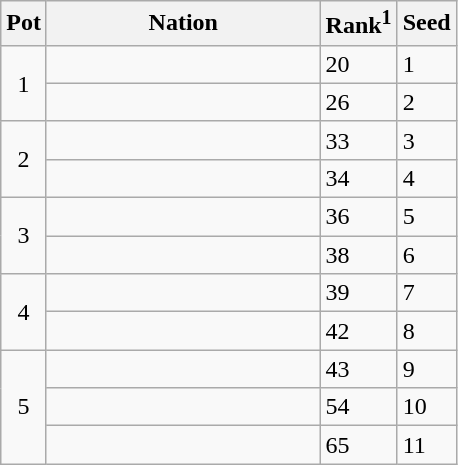<table class="wikitable">
<tr>
<th>Pot</th>
<th width="175">Nation</th>
<th>Rank<sup>1</sup></th>
<th>Seed</th>
</tr>
<tr>
<td rowspan=2 style="text-align:center;">1</td>
<td></td>
<td>20</td>
<td>1</td>
</tr>
<tr>
<td></td>
<td>26</td>
<td>2</td>
</tr>
<tr>
<td rowspan=2 style="text-align:center;">2</td>
<td></td>
<td>33</td>
<td>3</td>
</tr>
<tr>
<td></td>
<td>34</td>
<td>4</td>
</tr>
<tr>
<td rowspan=2 style="text-align:center;">3</td>
<td></td>
<td>36</td>
<td>5</td>
</tr>
<tr>
<td></td>
<td>38</td>
<td>6</td>
</tr>
<tr>
<td rowspan=2 style="text-align:center;">4</td>
<td></td>
<td>39</td>
<td>7</td>
</tr>
<tr>
<td></td>
<td>42</td>
<td>8</td>
</tr>
<tr>
<td rowspan=3 style="text-align:center;">5</td>
<td></td>
<td>43</td>
<td>9</td>
</tr>
<tr>
<td></td>
<td>54</td>
<td>10</td>
</tr>
<tr>
<td></td>
<td>65</td>
<td>11</td>
</tr>
</table>
